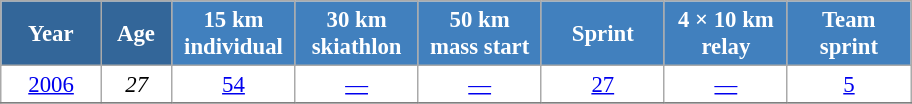<table class="wikitable" style="font-size:95%; text-align:center; border:grey solid 1px; border-collapse:collapse; background:#ffffff;">
<tr>
<th style="background-color:#369; color:white; width:60px;"> Year </th>
<th style="background-color:#369; color:white; width:40px;"> Age </th>
<th style="background-color:#4180be; color:white; width:75px;"> 15 km <br> individual </th>
<th style="background-color:#4180be; color:white; width:75px;"> 30 km <br> skiathlon </th>
<th style="background-color:#4180be; color:white; width:75px;"> 50 km <br> mass start </th>
<th style="background-color:#4180be; color:white; width:75px;"> Sprint </th>
<th style="background-color:#4180be; color:white; width:75px;"> 4 × 10 km <br> relay </th>
<th style="background-color:#4180be; color:white; width:75px;"> Team <br> sprint </th>
</tr>
<tr>
<td><a href='#'>2006</a></td>
<td><em>27</em></td>
<td><a href='#'>54</a></td>
<td><a href='#'>—</a></td>
<td><a href='#'>—</a></td>
<td><a href='#'>27</a></td>
<td><a href='#'>—</a></td>
<td><a href='#'>5</a></td>
</tr>
<tr>
</tr>
</table>
